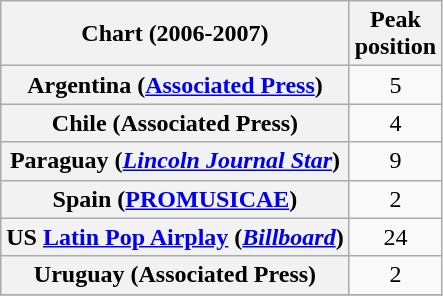<table class="wikitable sortable plainrowheaders" style="text-align:center">
<tr>
<th scope="col">Chart (2006-2007)</th>
<th scope="col">Peak<br>position</th>
</tr>
<tr>
<th scope="row">Argentina (<a href='#'>Associated Press</a>)</th>
<td align="center">5</td>
</tr>
<tr>
<th scope="row">Chile (Associated Press)</th>
<td align="center">4</td>
</tr>
<tr>
<th scope="row">Paraguay (<em><a href='#'>Lincoln Journal Star</a></em>)</th>
<td align="center">9</td>
</tr>
<tr>
<th scope="row">Spain (<a href='#'>PROMUSICAE</a>)</th>
<td align="center">2</td>
</tr>
<tr>
<th scope="row">US <a href='#'>Latin Pop Airplay</a> (<em><a href='#'>Billboard</a></em>)</th>
<td align="center">24</td>
</tr>
<tr>
<th scope="row">Uruguay (Associated Press)</th>
<td align="center">2</td>
</tr>
<tr>
</tr>
</table>
